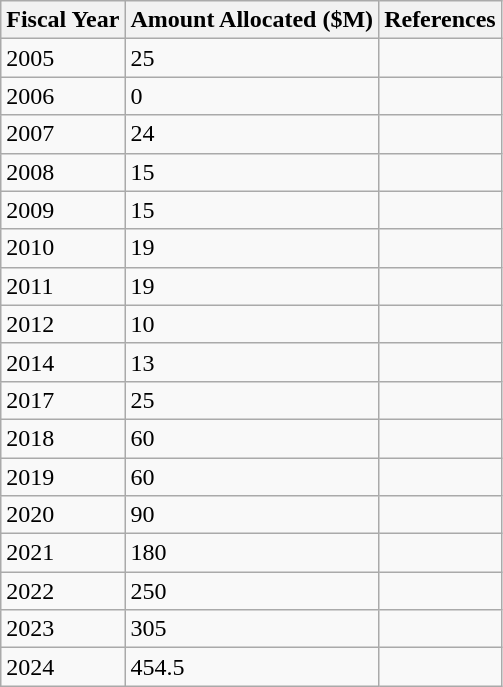<table class="wikitable sortable">
<tr>
<th>Fiscal Year</th>
<th>Amount Allocated ($M)</th>
<th>References</th>
</tr>
<tr>
<td>2005</td>
<td>25</td>
<td></td>
</tr>
<tr>
<td>2006</td>
<td>0</td>
<td></td>
</tr>
<tr>
<td>2007</td>
<td>24</td>
<td></td>
</tr>
<tr>
<td>2008</td>
<td>15</td>
<td></td>
</tr>
<tr>
<td>2009</td>
<td>15</td>
<td></td>
</tr>
<tr>
<td>2010</td>
<td>19</td>
<td></td>
</tr>
<tr>
<td>2011</td>
<td>19</td>
<td></td>
</tr>
<tr>
<td>2012</td>
<td>10</td>
<td></td>
</tr>
<tr>
<td>2014</td>
<td>13</td>
<td></td>
</tr>
<tr>
<td>2017</td>
<td>25</td>
<td></td>
</tr>
<tr>
<td>2018</td>
<td>60</td>
<td></td>
</tr>
<tr>
<td>2019</td>
<td>60</td>
<td></td>
</tr>
<tr>
<td>2020</td>
<td>90</td>
<td></td>
</tr>
<tr>
<td>2021</td>
<td>180</td>
<td></td>
</tr>
<tr>
<td>2022</td>
<td>250</td>
<td></td>
</tr>
<tr>
<td>2023</td>
<td>305</td>
<td></td>
</tr>
<tr>
<td>2024</td>
<td>454.5</td>
<td></td>
</tr>
</table>
